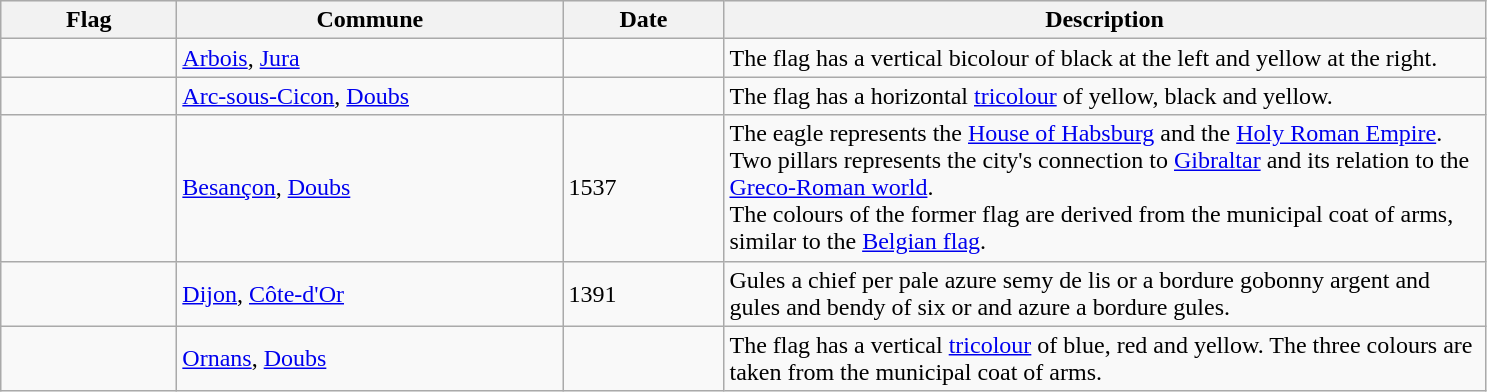<table class="wikitable">
<tr style="background:#efefef;">
<th style="width:110px;">Flag</th>
<th style="width:250px;">Commune</th>
<th style="width:100px;">Date</th>
<th style="width:500px;">Description</th>
</tr>
<tr>
<td></td>
<td><a href='#'>Arbois</a>, <a href='#'>Jura</a></td>
<td></td>
<td>The flag has a vertical bicolour of black at the left and yellow at the right.</td>
</tr>
<tr>
<td></td>
<td><a href='#'>Arc-sous-Cicon</a>, <a href='#'>Doubs</a></td>
<td></td>
<td>The flag has a horizontal <a href='#'>tricolour</a> of yellow, black and yellow.</td>
</tr>
<tr>
<td></td>
<td><a href='#'>Besançon</a>, <a href='#'>Doubs</a></td>
<td>1537</td>
<td>The eagle represents the <a href='#'>House of Habsburg</a> and the <a href='#'>Holy Roman Empire</a>. Two pillars represents the city's connection to <a href='#'>Gibraltar</a> and its relation to the <a href='#'>Greco-Roman world</a>.<br>The colours of the former flag are derived from the municipal coat of arms, similar to the <a href='#'>Belgian flag</a>.</td>
</tr>
<tr>
<td></td>
<td><a href='#'>Dijon</a>, <a href='#'>Côte-d'Or</a></td>
<td>1391</td>
<td>Gules a chief per pale azure semy de lis or a bordure gobonny argent and gules and bendy of six or and azure a bordure gules.</td>
</tr>
<tr>
<td></td>
<td><a href='#'>Ornans</a>, <a href='#'>Doubs</a></td>
<td></td>
<td>The flag has a vertical <a href='#'>tricolour</a> of blue, red and yellow. The three colours are taken from the municipal coat of arms.</td>
</tr>
</table>
